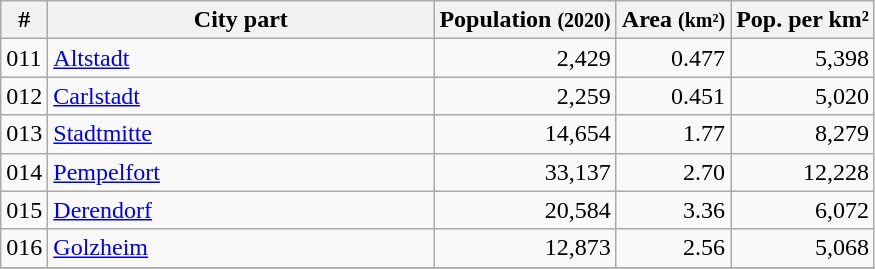<table class="wikitable sortable">
<tr ---->
<th>#</th>
<th width="250px">City part</th>
<th>Population <small>(2020)</small></th>
<th>Area <small>(km²)</small></th>
<th>Pop. per km²</th>
</tr>
<tr align="right">
<td align="left">011</td>
<td align="left"><a href='#'>Altstadt</a></td>
<td>2,429</td>
<td>0.477</td>
<td>5,398</td>
</tr>
<tr align="right">
<td align="left">012</td>
<td align="left"><a href='#'>Carlstadt</a></td>
<td>2,259</td>
<td>0.451</td>
<td>5,020</td>
</tr>
<tr align="right">
<td align="left">013</td>
<td align="left"><a href='#'>Stadtmitte</a></td>
<td>14,654</td>
<td>1.77</td>
<td>8,279</td>
</tr>
<tr align="right">
<td align="left">014</td>
<td align="left"><a href='#'>Pempelfort</a></td>
<td>33,137</td>
<td>2.70</td>
<td>12,228</td>
</tr>
<tr align="right">
<td align="left">015</td>
<td align="left"><a href='#'>Derendorf</a></td>
<td>20,584</td>
<td>3.36</td>
<td>6,072</td>
</tr>
<tr align="right">
<td align="left">016</td>
<td align="left"><a href='#'>Golzheim</a></td>
<td>12,873</td>
<td>2.56</td>
<td>5,068</td>
</tr>
<tr align="right">
</tr>
</table>
